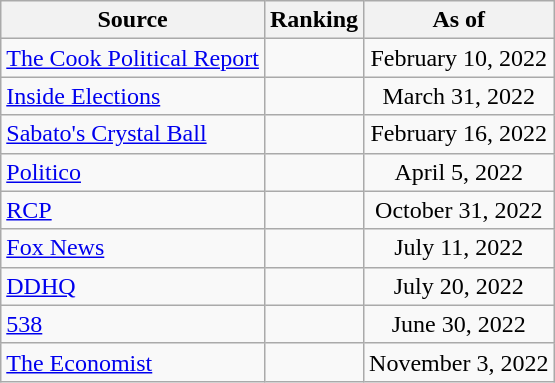<table class="wikitable" style="text-align:center">
<tr>
<th>Source</th>
<th>Ranking</th>
<th>As of</th>
</tr>
<tr>
<td align=left><a href='#'>The Cook Political Report</a></td>
<td></td>
<td>February 10, 2022</td>
</tr>
<tr>
<td align=left><a href='#'>Inside Elections</a></td>
<td></td>
<td>March 31, 2022</td>
</tr>
<tr>
<td align=left><a href='#'>Sabato's Crystal Ball</a></td>
<td></td>
<td>February 16, 2022</td>
</tr>
<tr>
<td align="left"><a href='#'>Politico</a></td>
<td></td>
<td>April 5, 2022</td>
</tr>
<tr>
<td align="left"><a href='#'>RCP</a></td>
<td></td>
<td>October 31, 2022</td>
</tr>
<tr>
<td align=left><a href='#'>Fox News</a></td>
<td></td>
<td>July 11, 2022</td>
</tr>
<tr>
<td align="left"><a href='#'>DDHQ</a></td>
<td></td>
<td>July 20, 2022</td>
</tr>
<tr>
<td align="left"><a href='#'>538</a></td>
<td></td>
<td>June 30, 2022</td>
</tr>
<tr>
<td align="left"><a href='#'>The Economist</a></td>
<td></td>
<td>November 3, 2022</td>
</tr>
</table>
